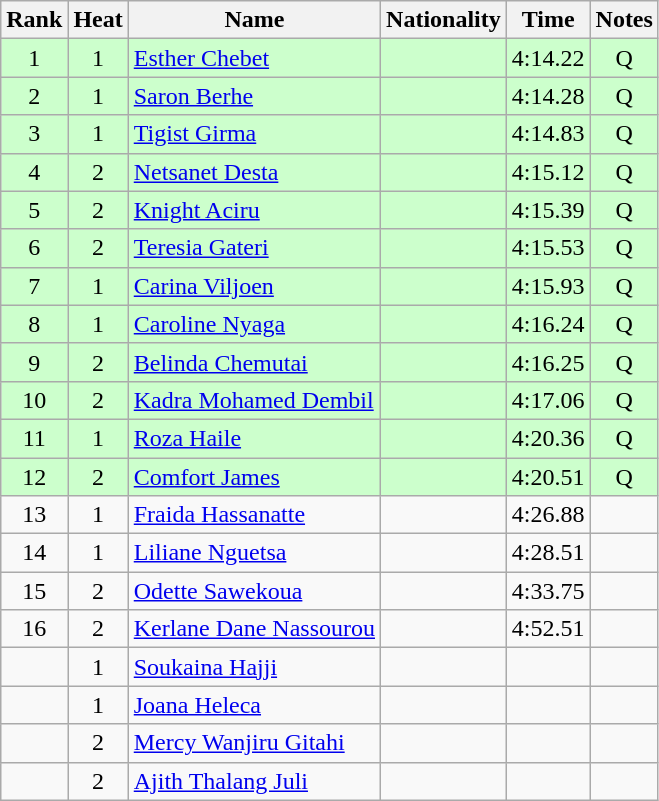<table class="wikitable sortable" style="text-align:center">
<tr>
<th>Rank</th>
<th>Heat</th>
<th>Name</th>
<th>Nationality</th>
<th>Time</th>
<th>Notes</th>
</tr>
<tr bgcolor=ccffcc>
<td>1</td>
<td>1</td>
<td align=left><a href='#'>Esther Chebet</a></td>
<td align=left></td>
<td>4:14.22</td>
<td>Q</td>
</tr>
<tr bgcolor=ccffcc>
<td>2</td>
<td>1</td>
<td align=left><a href='#'>Saron Berhe</a></td>
<td align=left></td>
<td>4:14.28</td>
<td>Q</td>
</tr>
<tr bgcolor=ccffcc>
<td>3</td>
<td>1</td>
<td align=left><a href='#'>Tigist Girma</a></td>
<td align=left></td>
<td>4:14.83</td>
<td>Q</td>
</tr>
<tr bgcolor=ccffcc>
<td>4</td>
<td>2</td>
<td align=left><a href='#'>Netsanet Desta</a></td>
<td align=left></td>
<td>4:15.12</td>
<td>Q</td>
</tr>
<tr bgcolor=ccffcc>
<td>5</td>
<td>2</td>
<td align=left><a href='#'>Knight Aciru</a></td>
<td align=left></td>
<td>4:15.39</td>
<td>Q</td>
</tr>
<tr bgcolor=ccffcc>
<td>6</td>
<td>2</td>
<td align=left><a href='#'>Teresia Gateri</a></td>
<td align=left></td>
<td>4:15.53</td>
<td>Q</td>
</tr>
<tr bgcolor=ccffcc>
<td>7</td>
<td>1</td>
<td align=left><a href='#'>Carina Viljoen</a></td>
<td align=left></td>
<td>4:15.93</td>
<td>Q</td>
</tr>
<tr bgcolor=ccffcc>
<td>8</td>
<td>1</td>
<td align=left><a href='#'>Caroline Nyaga</a></td>
<td align=left></td>
<td>4:16.24</td>
<td>Q</td>
</tr>
<tr bgcolor=ccffcc>
<td>9</td>
<td>2</td>
<td align=left><a href='#'>Belinda Chemutai</a></td>
<td align=left></td>
<td>4:16.25</td>
<td>Q</td>
</tr>
<tr bgcolor=ccffcc>
<td>10</td>
<td>2</td>
<td align=left><a href='#'>Kadra Mohamed Dembil</a></td>
<td align=left></td>
<td>4:17.06</td>
<td>Q</td>
</tr>
<tr bgcolor=ccffcc>
<td>11</td>
<td>1</td>
<td align=left><a href='#'>Roza Haile</a></td>
<td align=left></td>
<td>4:20.36</td>
<td>Q</td>
</tr>
<tr bgcolor=ccffcc>
<td>12</td>
<td>2</td>
<td align=left><a href='#'>Comfort James</a></td>
<td align=left></td>
<td>4:20.51</td>
<td>Q</td>
</tr>
<tr>
<td>13</td>
<td>1</td>
<td align=left><a href='#'>Fraida Hassanatte</a></td>
<td align=left></td>
<td>4:26.88</td>
<td></td>
</tr>
<tr>
<td>14</td>
<td>1</td>
<td align=left><a href='#'>Liliane Nguetsa</a></td>
<td align=left></td>
<td>4:28.51</td>
<td></td>
</tr>
<tr>
<td>15</td>
<td>2</td>
<td align=left><a href='#'>Odette Sawekoua</a></td>
<td align=left></td>
<td>4:33.75</td>
<td></td>
</tr>
<tr>
<td>16</td>
<td>2</td>
<td align=left><a href='#'>Kerlane Dane Nassourou</a></td>
<td align=left></td>
<td>4:52.51</td>
<td></td>
</tr>
<tr>
<td></td>
<td>1</td>
<td align=left><a href='#'>Soukaina Hajji</a></td>
<td align=left></td>
<td></td>
<td></td>
</tr>
<tr>
<td></td>
<td>1</td>
<td align=left><a href='#'>Joana Heleca</a></td>
<td align=left></td>
<td></td>
<td></td>
</tr>
<tr>
<td></td>
<td>2</td>
<td align=left><a href='#'>Mercy Wanjiru Gitahi</a></td>
<td align=left></td>
<td></td>
<td></td>
</tr>
<tr>
<td></td>
<td>2</td>
<td align=left><a href='#'>Ajith Thalang Juli</a></td>
<td align=left></td>
<td></td>
<td></td>
</tr>
</table>
